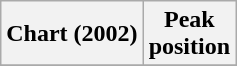<table class="wikitable plainrowheaders sortable" style="text-align:center;">
<tr>
<th>Chart (2002)</th>
<th>Peak<br>position</th>
</tr>
<tr>
</tr>
</table>
